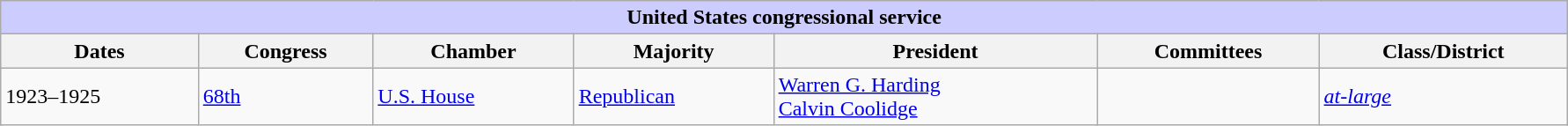<table class=wikitable style="width: 94%" style="text-align: center;" align="center">
<tr bgcolor=#cccccc>
<th colspan=7 style="background: #ccccff;">United States congressional service</th>
</tr>
<tr>
<th><strong>Dates</strong></th>
<th><strong>Congress</strong></th>
<th><strong>Chamber</strong></th>
<th><strong>Majority</strong></th>
<th><strong>President</strong></th>
<th><strong>Committees</strong></th>
<th><strong>Class/District</strong></th>
</tr>
<tr>
<td>1923–1925</td>
<td><a href='#'>68th</a></td>
<td><a href='#'>U.S. House</a></td>
<td><a href='#'>Republican</a></td>
<td><a href='#'>Warren G. Harding</a><br><a href='#'>Calvin Coolidge</a></td>
<td></td>
<td><a href='#'><em>at-large</em></a></td>
</tr>
</table>
